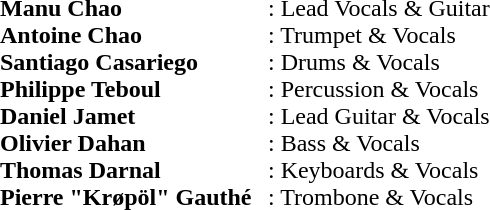<table border="0" cellpadding="0" cellspacing="0" style="border-collapse: collapse" bordercolor="#111111" width="350" id="AutoNumber1">
<tr ---->
<td width="147"><strong>Manu Chao</strong><br><strong>Antoine Chao</strong><br><strong>Santiago Casariego</strong><br><strong>Philippe Teboul</strong><br><strong>Daniel Jamet</strong><br><strong>Olivier Dahan</strong><br><strong>Thomas Darnal</strong><br><strong>Pierre "Krøpöl" Gauthé</strong></td>
<td width="141">: Lead Vocals & Guitar<br>: Trumpet & Vocals<br>: Drums & Vocals<br>: Percussion & Vocals<br>: Lead Guitar & Vocals<br>: Bass & Vocals<br>: Keyboards & Vocals<br>: Trombone & Vocals</td>
</tr>
</table>
